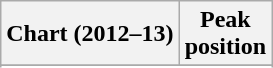<table class="wikitable sortable plainrowheaders">
<tr>
<th>Chart (2012–13)</th>
<th>Peak<br>position</th>
</tr>
<tr>
</tr>
<tr>
</tr>
<tr>
</tr>
<tr>
</tr>
<tr>
</tr>
<tr>
</tr>
<tr>
</tr>
<tr>
</tr>
</table>
